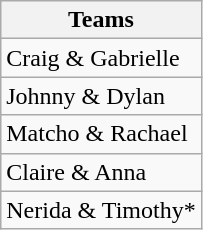<table class="wikitable">
<tr>
<th>Teams</th>
</tr>
<tr>
<td>Craig & Gabrielle</td>
</tr>
<tr>
<td>Johnny & Dylan</td>
</tr>
<tr>
<td>Matcho & Rachael</td>
</tr>
<tr>
<td>Claire & Anna</td>
</tr>
<tr>
<td>Nerida & Timothy*</td>
</tr>
</table>
